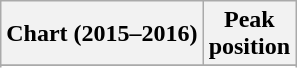<table class="wikitable sortable plainrowheaders" style="text-align:center">
<tr>
<th>Chart (2015–2016)</th>
<th>Peak<br>position</th>
</tr>
<tr>
</tr>
<tr>
</tr>
<tr>
</tr>
<tr>
</tr>
<tr>
</tr>
<tr>
</tr>
</table>
